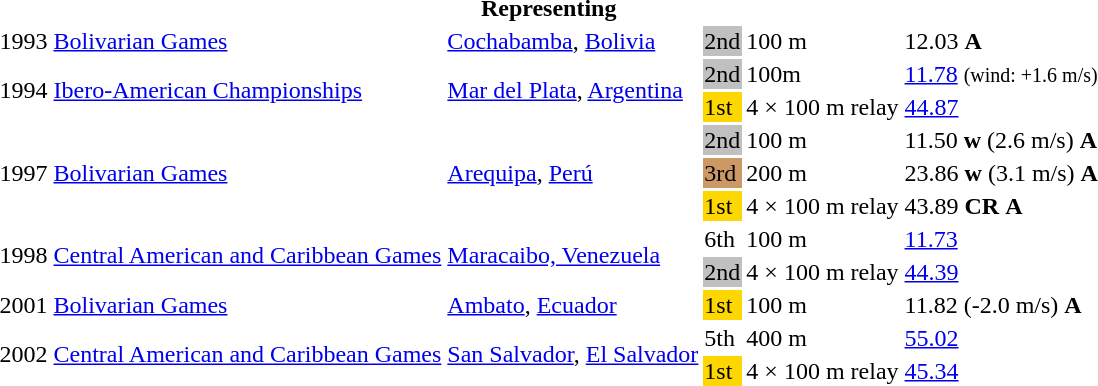<table>
<tr>
<th colspan="6">Representing </th>
</tr>
<tr>
<td>1993</td>
<td><a href='#'>Bolivarian Games</a></td>
<td><a href='#'>Cochabamba</a>, <a href='#'>Bolivia</a></td>
<td bgcolor=silver>2nd</td>
<td>100 m</td>
<td>12.03 <strong>A</strong></td>
</tr>
<tr>
<td rowspan=2>1994</td>
<td rowspan=2><a href='#'>Ibero-American Championships</a></td>
<td rowspan=2><a href='#'>Mar del Plata</a>, <a href='#'>Argentina</a></td>
<td bgcolor=silver>2nd</td>
<td>100m</td>
<td><a href='#'>11.78</a> <small>(wind: +1.6 m/s)</small></td>
</tr>
<tr>
<td bgcolor=gold>1st</td>
<td>4 × 100 m relay</td>
<td><a href='#'>44.87</a></td>
</tr>
<tr>
<td rowspan = "3">1997</td>
<td rowspan = "3"><a href='#'>Bolivarian Games</a></td>
<td rowspan = "3"><a href='#'>Arequipa</a>, <a href='#'>Perú</a></td>
<td bgcolor=silver>2nd</td>
<td>100 m</td>
<td>11.50 <strong>w</strong> (2.6 m/s) <strong>A</strong></td>
</tr>
<tr>
<td bgcolor=cc9966>3rd</td>
<td>200 m</td>
<td>23.86 <strong>w</strong> (3.1 m/s) <strong>A</strong></td>
</tr>
<tr>
<td bgcolor=gold>1st</td>
<td>4 × 100 m relay</td>
<td>43.89 <strong>CR</strong> <strong>A</strong></td>
</tr>
<tr>
<td rowspan=2>1998</td>
<td rowspan=2><a href='#'>Central American and Caribbean Games</a></td>
<td rowspan=2><a href='#'>Maracaibo, Venezuela</a></td>
<td>6th</td>
<td>100 m</td>
<td><a href='#'>11.73</a></td>
</tr>
<tr>
<td bgcolor=silver>2nd</td>
<td>4 × 100 m relay</td>
<td><a href='#'>44.39</a></td>
</tr>
<tr>
<td>2001</td>
<td><a href='#'>Bolivarian Games</a></td>
<td><a href='#'>Ambato</a>, <a href='#'>Ecuador</a></td>
<td bgcolor=gold>1st</td>
<td>100 m</td>
<td>11.82 (-2.0 m/s) <strong>A</strong></td>
</tr>
<tr>
<td rowspan=2>2002</td>
<td rowspan=2><a href='#'>Central American and Caribbean Games</a></td>
<td rowspan=2><a href='#'>San Salvador</a>, <a href='#'>El Salvador</a></td>
<td>5th</td>
<td>400 m</td>
<td><a href='#'>55.02</a></td>
</tr>
<tr>
<td bgcolor=gold>1st</td>
<td>4 × 100 m relay</td>
<td><a href='#'>45.34</a></td>
</tr>
</table>
